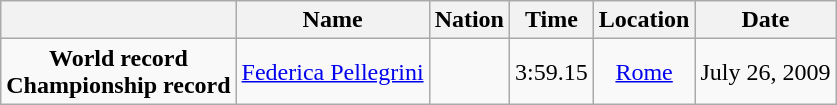<table class=wikitable style=text-align:center>
<tr>
<th></th>
<th>Name</th>
<th>Nation</th>
<th>Time</th>
<th>Location</th>
<th>Date</th>
</tr>
<tr>
<td><strong>World record</strong><br><strong>Championship record</strong></td>
<td><a href='#'>Federica Pellegrini</a></td>
<td></td>
<td align=left>3:59.15</td>
<td><a href='#'>Rome</a></td>
<td>July 26, 2009</td>
</tr>
</table>
